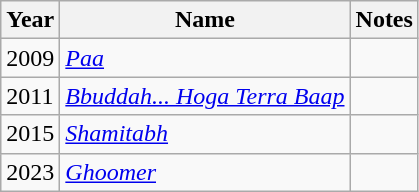<table class="wikitable">
<tr>
<th>Year</th>
<th>Name</th>
<th>Notes</th>
</tr>
<tr>
<td>2009</td>
<td><em><a href='#'>Paa</a></em></td>
<td></td>
</tr>
<tr>
<td>2011</td>
<td><em><a href='#'>Bbuddah... Hoga Terra Baap</a></em></td>
<td></td>
</tr>
<tr>
<td>2015</td>
<td><em><a href='#'>Shamitabh</a></em></td>
<td></td>
</tr>
<tr>
<td>2023</td>
<td><em><a href='#'>Ghoomer</a></em></td>
<td></td>
</tr>
</table>
